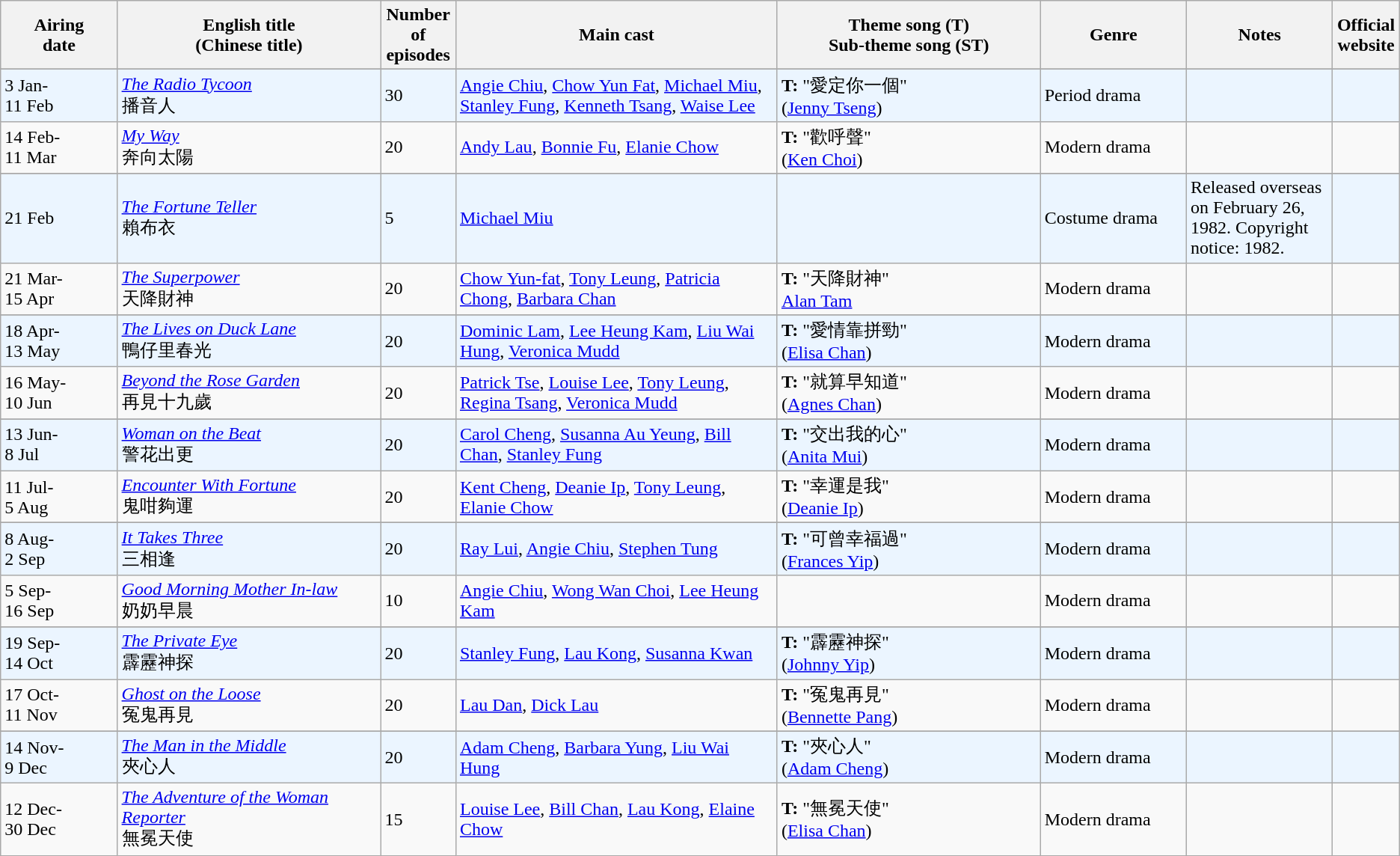<table class="wikitable">
<tr>
<th align=center width=8% bgcolor="silver">Airing<br>date</th>
<th align=center width=18% bgcolor="silver">English title <br> (Chinese title)</th>
<th align=center width=5% bgcolor="silver">Number of episodes</th>
<th align=center width=22% bgcolor="silver">Main cast</th>
<th align=center width=18% bgcolor="silver">Theme song (T) <br>Sub-theme song (ST)</th>
<th align=center width=10% bgcolor="silver">Genre</th>
<th align=center width=10% bgcolor="silver">Notes</th>
<th align=center width=1% bgcolor="silver">Official website</th>
</tr>
<tr>
</tr>
<tr ---- bgcolor="#ebf5ff">
<td>3 Jan- <br> 11 Feb</td>
<td><em><a href='#'>The Radio Tycoon</a></em> <br> 播音人</td>
<td>30</td>
<td><a href='#'>Angie Chiu</a>, <a href='#'>Chow Yun Fat</a>, <a href='#'>Michael Miu</a>, <a href='#'>Stanley Fung</a>, <a href='#'>Kenneth Tsang</a>, <a href='#'>Waise Lee</a></td>
<td><strong>T:</strong> "愛定你一個" <br> (<a href='#'>Jenny Tseng</a>)</td>
<td>Period drama</td>
<td></td>
<td></td>
</tr>
<tr>
<td>14 Feb- <br> 11 Mar</td>
<td><em><a href='#'>My Way</a></em> <br> 奔向太陽</td>
<td>20</td>
<td><a href='#'>Andy Lau</a>, <a href='#'>Bonnie Fu</a>, <a href='#'>Elanie Chow</a></td>
<td><strong>T:</strong> "歡呼聲" <br> (<a href='#'>Ken Choi</a>)</td>
<td>Modern drama</td>
<td></td>
<td></td>
</tr>
<tr>
</tr>
<tr ---- bgcolor="#ebf5ff">
<td>21 Feb</td>
<td><em><a href='#'>The Fortune Teller</a></em> <br> 賴布衣</td>
<td>5</td>
<td><a href='#'>Michael Miu</a></td>
<td></td>
<td>Costume drama</td>
<td>Released overseas on February 26, 1982. Copyright notice: 1982.</td>
<td></td>
</tr>
<tr>
<td>21 Mar- <br> 15 Apr</td>
<td><em><a href='#'>The Superpower</a></em> <br> 天降財神</td>
<td>20</td>
<td><a href='#'>Chow Yun-fat</a>, <a href='#'>Tony Leung</a>, <a href='#'>Patricia Chong</a>, <a href='#'>Barbara Chan</a></td>
<td><strong>T:</strong> "天降財神" <br> <a href='#'>Alan Tam</a></td>
<td>Modern drama</td>
<td></td>
<td></td>
</tr>
<tr>
</tr>
<tr ---- bgcolor="#ebf5ff">
<td>18 Apr- <br> 13 May</td>
<td><em><a href='#'>The Lives on Duck Lane</a></em> <br> 鴨仔里春光</td>
<td>20</td>
<td><a href='#'>Dominic Lam</a>, <a href='#'>Lee Heung Kam</a>, <a href='#'>Liu Wai Hung</a>, <a href='#'>Veronica Mudd</a></td>
<td><strong>T:</strong> "愛情靠拼勁" <br> (<a href='#'>Elisa Chan</a>)</td>
<td>Modern drama</td>
<td></td>
<td></td>
</tr>
<tr>
<td>16 May- <br> 10 Jun</td>
<td><em><a href='#'>Beyond the Rose Garden</a></em> <br> 再見十九歲</td>
<td>20</td>
<td><a href='#'>Patrick Tse</a>, <a href='#'>Louise Lee</a>, <a href='#'>Tony Leung</a>, <a href='#'>Regina Tsang</a>, <a href='#'>Veronica Mudd</a></td>
<td><strong>T:</strong> "就算早知道" <br> (<a href='#'>Agnes Chan</a>)</td>
<td>Modern drama</td>
<td></td>
<td></td>
</tr>
<tr>
</tr>
<tr ---- bgcolor="#ebf5ff">
<td>13 Jun- <br> 8 Jul</td>
<td><em><a href='#'>Woman on the Beat</a></em> <br> 警花出更</td>
<td>20</td>
<td><a href='#'>Carol Cheng</a>, <a href='#'>Susanna Au Yeung</a>, <a href='#'>Bill Chan</a>, <a href='#'>Stanley Fung</a></td>
<td><strong>T:</strong> "交出我的心" <br> (<a href='#'>Anita Mui</a>)</td>
<td>Modern drama</td>
<td></td>
<td></td>
</tr>
<tr>
<td>11 Jul- <br> 5 Aug</td>
<td><em><a href='#'>Encounter With Fortune</a></em> <br> 鬼咁夠運</td>
<td>20</td>
<td><a href='#'>Kent Cheng</a>, <a href='#'>Deanie Ip</a>, <a href='#'>Tony Leung</a>, <a href='#'>Elanie Chow</a></td>
<td><strong>T:</strong> "幸運是我" <br> (<a href='#'>Deanie Ip</a>)</td>
<td>Modern drama</td>
<td></td>
<td></td>
</tr>
<tr>
</tr>
<tr ---- bgcolor="#ebf5ff">
<td>8 Aug- <br> 2 Sep</td>
<td><em><a href='#'>It Takes Three</a></em> <br> 三相逢</td>
<td>20</td>
<td><a href='#'>Ray Lui</a>, <a href='#'>Angie Chiu</a>, <a href='#'>Stephen Tung</a></td>
<td><strong>T:</strong> "可曾幸福過" <br> (<a href='#'>Frances Yip</a>)</td>
<td>Modern drama</td>
<td></td>
<td></td>
</tr>
<tr>
<td>5 Sep- <br> 16 Sep</td>
<td><em><a href='#'>Good Morning Mother In-law</a></em> <br> 奶奶早晨</td>
<td>10</td>
<td><a href='#'>Angie Chiu</a>, <a href='#'>Wong Wan Choi</a>, <a href='#'>Lee Heung Kam</a></td>
<td></td>
<td>Modern drama</td>
<td></td>
<td></td>
</tr>
<tr>
</tr>
<tr ---- bgcolor="#ebf5ff">
<td>19 Sep- <br> 14 Oct</td>
<td><em><a href='#'>The Private Eye</a></em> <br> 霹靂神探</td>
<td>20</td>
<td><a href='#'>Stanley Fung</a>, <a href='#'>Lau Kong</a>, <a href='#'>Susanna Kwan</a></td>
<td><strong>T:</strong> "霹靂神探" <br> (<a href='#'>Johnny Yip</a>)</td>
<td>Modern drama</td>
<td></td>
<td></td>
</tr>
<tr>
<td>17 Oct- <br> 11 Nov</td>
<td><em><a href='#'>Ghost on the Loose</a></em><br> 冤鬼再見</td>
<td>20</td>
<td><a href='#'>Lau Dan</a>, <a href='#'>Dick Lau</a></td>
<td><strong>T:</strong> "冤鬼再見" <br> (<a href='#'>Bennette Pang</a>)</td>
<td>Modern drama</td>
<td></td>
<td></td>
</tr>
<tr>
</tr>
<tr ---- bgcolor="#ebf5ff">
<td>14 Nov- <br> 9 Dec</td>
<td><em><a href='#'>The Man in the Middle</a></em> <br> 夾心人</td>
<td>20</td>
<td><a href='#'>Adam Cheng</a>, <a href='#'>Barbara Yung</a>, <a href='#'>Liu Wai Hung</a></td>
<td><strong>T:</strong> "夾心人" <br> (<a href='#'>Adam Cheng</a>)</td>
<td>Modern drama</td>
<td></td>
<td> </td>
</tr>
<tr>
<td>12 Dec- <br> 30 Dec</td>
<td><em><a href='#'>The Adventure of the Woman Reporter</a></em> <br> 無冕天使</td>
<td>15</td>
<td><a href='#'>Louise Lee</a>, <a href='#'>Bill Chan</a>, <a href='#'>Lau Kong</a>, <a href='#'>Elaine Chow</a></td>
<td><strong>T:</strong> "無冕天使" <br> (<a href='#'>Elisa Chan</a>)</td>
<td>Modern drama</td>
<td></td>
<td></td>
</tr>
</table>
